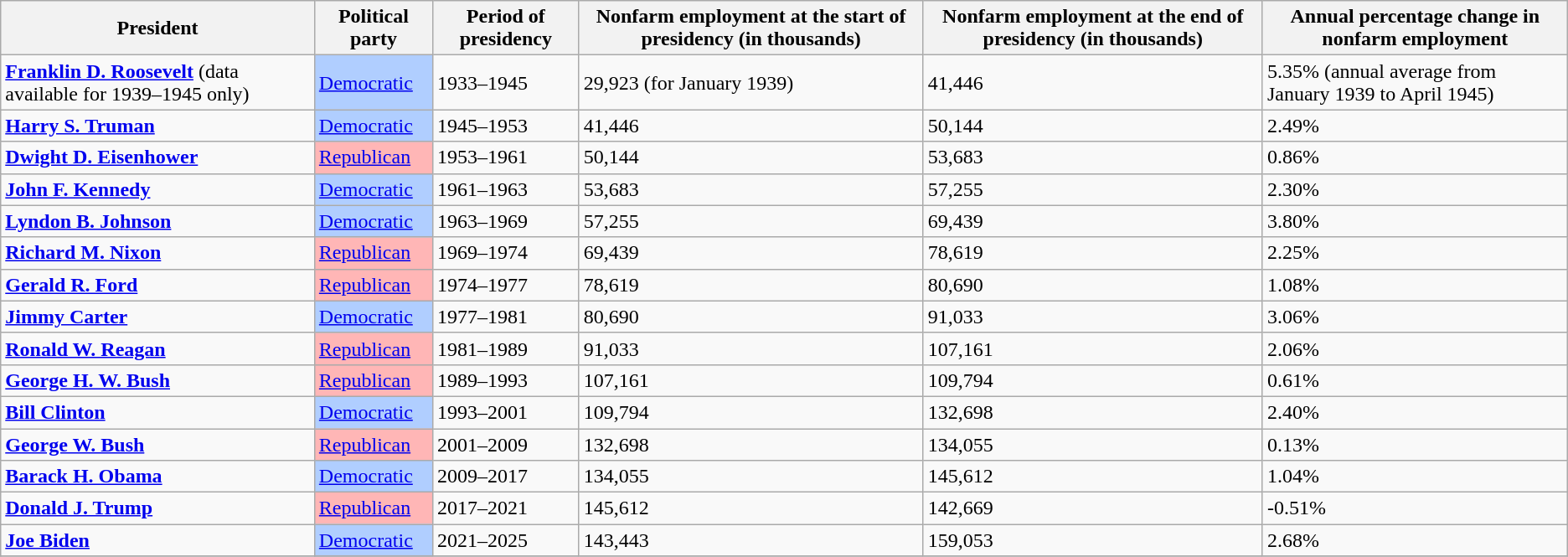<table class="wikitable sortable">
<tr>
<th>President</th>
<th>Political party</th>
<th>Period of presidency</th>
<th>Nonfarm employment at the start of presidency (in thousands)</th>
<th>Nonfarm employment at the end of presidency (in thousands)</th>
<th>Annual percentage change in nonfarm employment</th>
</tr>
<tr>
<td><strong><a href='#'>Franklin D. Roosevelt</a></strong> (data available for 1939–1945 only)</td>
<td style="background:#B0CEFF"><a href='#'>Democratic</a></td>
<td>1933–1945</td>
<td>29,923 (for January 1939)</td>
<td>41,446</td>
<td>5.35% (annual average from January 1939 to April 1945)</td>
</tr>
<tr>
<td><strong><a href='#'>Harry S. Truman</a></strong></td>
<td style="background:#B0CEFF"><a href='#'>Democratic</a></td>
<td>1945–1953</td>
<td>41,446</td>
<td>50,144</td>
<td>2.49%</td>
</tr>
<tr>
<td><strong><a href='#'>Dwight D. Eisenhower</a></strong></td>
<td style="background:#FFB6B6"><a href='#'>Republican</a></td>
<td>1953–1961</td>
<td>50,144</td>
<td>53,683</td>
<td>0.86%</td>
</tr>
<tr>
<td><strong><a href='#'>John F. Kennedy</a></strong></td>
<td style="background:#B0CEFF"><a href='#'>Democratic</a></td>
<td>1961–1963</td>
<td>53,683</td>
<td>57,255</td>
<td>2.30%</td>
</tr>
<tr>
<td><strong><a href='#'>Lyndon B. Johnson</a></strong></td>
<td style="background:#B0CEFF"><a href='#'>Democratic</a></td>
<td>1963–1969</td>
<td>57,255</td>
<td>69,439</td>
<td>3.80%</td>
</tr>
<tr>
<td><strong><a href='#'>Richard M. Nixon</a></strong></td>
<td style="background:#FFB6B6"><a href='#'>Republican</a></td>
<td>1969–1974</td>
<td>69,439</td>
<td>78,619</td>
<td>2.25%</td>
</tr>
<tr>
<td><strong><a href='#'>Gerald R. Ford</a></strong></td>
<td style="background:#FFB6B6"><a href='#'>Republican</a></td>
<td>1974–1977</td>
<td>78,619</td>
<td>80,690</td>
<td>1.08%</td>
</tr>
<tr>
<td><strong><a href='#'>Jimmy Carter</a></strong></td>
<td style="background:#B0CEFF"><a href='#'>Democratic</a></td>
<td>1977–1981</td>
<td>80,690</td>
<td>91,033</td>
<td>3.06%</td>
</tr>
<tr>
<td><strong><a href='#'>Ronald W. Reagan</a></strong></td>
<td style="background:#FFB6B6"><a href='#'>Republican</a></td>
<td>1981–1989</td>
<td>91,033</td>
<td>107,161</td>
<td>2.06%</td>
</tr>
<tr>
<td><strong><a href='#'>George H. W. Bush</a></strong></td>
<td style="background:#FFB6B6"><a href='#'>Republican</a></td>
<td>1989–1993</td>
<td>107,161</td>
<td>109,794</td>
<td>0.61%</td>
</tr>
<tr>
<td><strong><a href='#'>Bill Clinton</a></strong></td>
<td style="background:#B0CEFF"><a href='#'>Democratic</a></td>
<td>1993–2001</td>
<td>109,794</td>
<td>132,698</td>
<td>2.40%</td>
</tr>
<tr>
<td><strong><a href='#'>George W. Bush</a></strong></td>
<td style="background:#FFB6B6"><a href='#'>Republican</a></td>
<td>2001–2009</td>
<td>132,698</td>
<td>134,055</td>
<td>0.13%</td>
</tr>
<tr>
<td><strong><a href='#'>Barack H. Obama</a></strong></td>
<td style="background:#B0CEFF"><a href='#'>Democratic</a></td>
<td>2009–2017</td>
<td>134,055</td>
<td>145,612</td>
<td>1.04%</td>
</tr>
<tr>
<td><strong><a href='#'>Donald J. Trump</a></strong></td>
<td style="background:#FFB6B6"><a href='#'>Republican</a></td>
<td>2017–2021</td>
<td>145,612</td>
<td>142,669</td>
<td>-0.51%</td>
</tr>
<tr>
<td><strong><a href='#'>Joe Biden</a></strong></td>
<td style="background:#B0CEFF"><a href='#'>Democratic</a></td>
<td>2021–2025</td>
<td>143,443</td>
<td>159,053</td>
<td>2.68%</td>
</tr>
<tr>
</tr>
</table>
